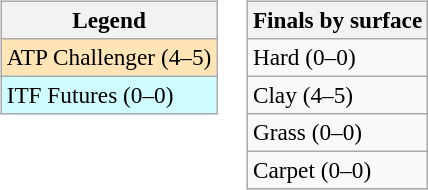<table>
<tr valign=top>
<td><br><table class=wikitable style=font-size:97%>
<tr>
<th>Legend</th>
</tr>
<tr bgcolor=moccasin>
<td>ATP Challenger (4–5)</td>
</tr>
<tr bgcolor=cffcff>
<td>ITF Futures (0–0)</td>
</tr>
</table>
</td>
<td><br><table class=wikitable style=font-size:97%>
<tr>
<th>Finals by surface</th>
</tr>
<tr>
<td>Hard (0–0)</td>
</tr>
<tr>
<td>Clay (4–5)</td>
</tr>
<tr>
<td>Grass (0–0)</td>
</tr>
<tr>
<td>Carpet (0–0)</td>
</tr>
</table>
</td>
</tr>
</table>
